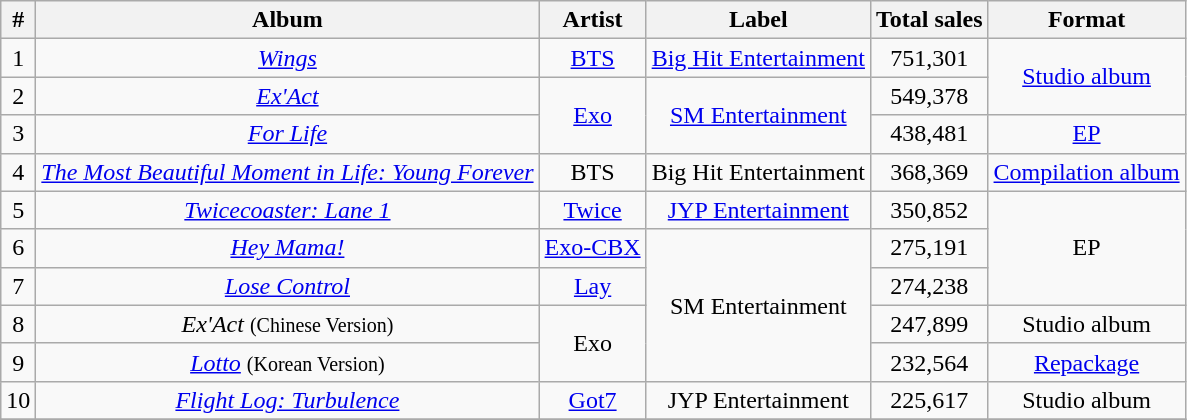<table class="wikitable" style="text-align: center">
<tr>
<th>#</th>
<th>Album</th>
<th>Artist</th>
<th>Label</th>
<th>Total sales</th>
<th>Format</th>
</tr>
<tr>
<td>1</td>
<td><em><a href='#'>Wings</a></em></td>
<td><a href='#'>BTS</a></td>
<td><a href='#'>Big Hit Entertainment</a></td>
<td>751,301</td>
<td rowspan="2"><a href='#'>Studio album</a></td>
</tr>
<tr>
<td>2</td>
<td><em><a href='#'>Ex'Act</a></em></td>
<td rowspan="2"><a href='#'>Exo</a></td>
<td rowspan="2"><a href='#'>SM Entertainment</a></td>
<td>549,378</td>
</tr>
<tr>
<td>3</td>
<td><em><a href='#'>For Life</a></em></td>
<td>438,481</td>
<td><a href='#'>EP</a></td>
</tr>
<tr>
<td>4</td>
<td><em><a href='#'>The Most Beautiful Moment in Life: Young Forever</a></em></td>
<td>BTS</td>
<td>Big Hit Entertainment</td>
<td>368,369</td>
<td><a href='#'>Compilation album</a></td>
</tr>
<tr>
<td>5</td>
<td><em><a href='#'>Twicecoaster: Lane 1</a></em></td>
<td><a href='#'>Twice</a></td>
<td><a href='#'>JYP Entertainment</a></td>
<td>350,852</td>
<td rowspan="3">EP</td>
</tr>
<tr>
<td>6</td>
<td><em><a href='#'>Hey Mama!</a></em></td>
<td><a href='#'>Exo-CBX</a></td>
<td rowspan="4">SM Entertainment</td>
<td>275,191</td>
</tr>
<tr>
<td>7</td>
<td><em><a href='#'>Lose Control</a></em></td>
<td><a href='#'>Lay</a></td>
<td>274,238</td>
</tr>
<tr>
<td>8</td>
<td><em>Ex'Act</em> <small>(Chinese Version)</small></td>
<td rowspan="2">Exo</td>
<td>247,899</td>
<td>Studio album</td>
</tr>
<tr>
<td>9</td>
<td><em><a href='#'>Lotto</a></em> <small>(Korean Version)</small></td>
<td>232,564</td>
<td><a href='#'>Repackage</a></td>
</tr>
<tr>
<td>10</td>
<td><em><a href='#'>Flight Log: Turbulence </a></em></td>
<td><a href='#'>Got7</a></td>
<td>JYP Entertainment</td>
<td>225,617</td>
<td>Studio album</td>
</tr>
<tr>
</tr>
</table>
